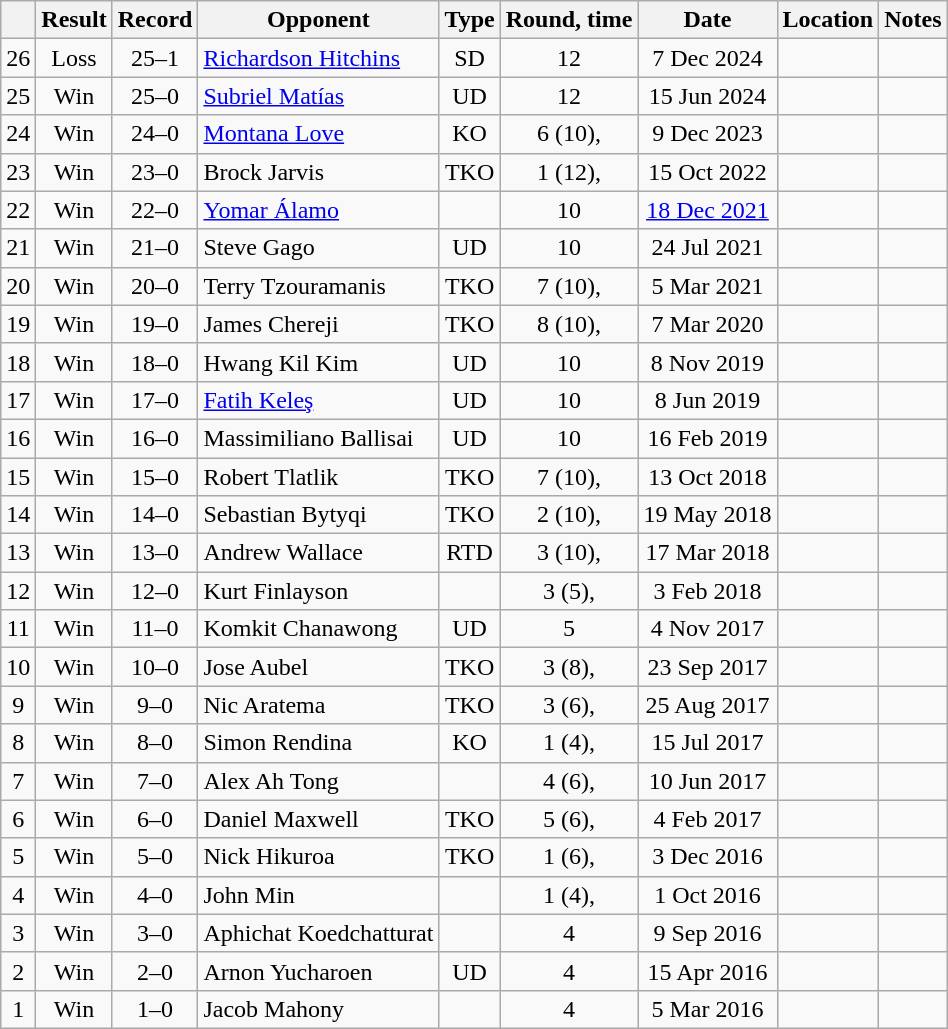<table class=wikitable style=text-align:center>
<tr>
<th></th>
<th>Result</th>
<th>Record</th>
<th>Opponent</th>
<th>Type</th>
<th>Round, time</th>
<th>Date</th>
<th>Location</th>
<th>Notes</th>
</tr>
<tr>
<td>26</td>
<td>Loss</td>
<td>25–1</td>
<td align=left><a href='#'>Richardson Hitchins</a></td>
<td>SD</td>
<td>12</td>
<td>7 Dec 2024</td>
<td align=left></td>
<td align=left></td>
</tr>
<tr>
<td>25</td>
<td>Win</td>
<td>25–0</td>
<td align=left><a href='#'>Subriel Matías</a></td>
<td>UD</td>
<td>12</td>
<td>15 Jun 2024</td>
<td align=left></td>
<td align=left></td>
</tr>
<tr>
<td>24</td>
<td>Win</td>
<td>24–0</td>
<td align=left><a href='#'>Montana Love</a></td>
<td>KO</td>
<td>6 (10), </td>
<td>9 Dec 2023</td>
<td align=left></td>
<td align=left></td>
</tr>
<tr>
<td>23</td>
<td>Win</td>
<td>23–0</td>
<td align=left>Brock Jarvis</td>
<td>TKO</td>
<td>1 (12), </td>
<td>15 Oct 2022</td>
<td align=left></td>
<td align=left></td>
</tr>
<tr>
<td>22</td>
<td>Win</td>
<td>22–0</td>
<td align=left><a href='#'>Yomar Álamo</a></td>
<td></td>
<td>10</td>
<td><a href='#'>18 Dec 2021</a></td>
<td align=left></td>
<td align=left></td>
</tr>
<tr>
<td>21</td>
<td>Win</td>
<td>21–0</td>
<td align=left>Steve Gago</td>
<td>UD</td>
<td>10</td>
<td>24 Jul 2021</td>
<td align=left></td>
<td align=left></td>
</tr>
<tr>
<td>20</td>
<td>Win</td>
<td>20–0</td>
<td align=left>Terry Tzouramanis</td>
<td>TKO</td>
<td>7 (10), </td>
<td>5 Mar 2021</td>
<td align=left></td>
<td align=left></td>
</tr>
<tr>
<td>19</td>
<td>Win</td>
<td>19–0</td>
<td align=left>James Chereji</td>
<td>TKO</td>
<td>8 (10), </td>
<td>7 Mar 2020</td>
<td align=left></td>
<td align=left></td>
</tr>
<tr>
<td>18</td>
<td>Win</td>
<td>18–0</td>
<td align=left>Hwang Kil Kim</td>
<td>UD</td>
<td>10</td>
<td>8 Nov 2019</td>
<td align=left></td>
<td align=left></td>
</tr>
<tr>
<td>17</td>
<td>Win</td>
<td>17–0</td>
<td align=left><a href='#'>Fatih Keleş</a></td>
<td>UD</td>
<td>10</td>
<td>8 Jun 2019</td>
<td align=left></td>
<td align=left></td>
</tr>
<tr>
<td>16</td>
<td>Win</td>
<td>16–0</td>
<td align=left>Massimiliano Ballisai</td>
<td>UD</td>
<td>10</td>
<td>16 Feb 2019</td>
<td align=left></td>
<td align=left></td>
</tr>
<tr>
<td>15</td>
<td>Win</td>
<td>15–0</td>
<td align=left>Robert Tlatlik</td>
<td>TKO</td>
<td>7 (10), </td>
<td>13 Oct 2018</td>
<td align=left></td>
<td align=left></td>
</tr>
<tr>
<td>14</td>
<td>Win</td>
<td>14–0</td>
<td align=left>Sebastian Bytyqi</td>
<td>TKO</td>
<td>2 (10), </td>
<td>19 May 2018</td>
<td align=left></td>
<td align=left></td>
</tr>
<tr>
<td>13</td>
<td>Win</td>
<td>13–0</td>
<td align=left>Andrew Wallace</td>
<td>RTD</td>
<td>3 (10), </td>
<td>17 Mar 2018</td>
<td align=left></td>
<td align=left></td>
</tr>
<tr>
<td>12</td>
<td>Win</td>
<td>12–0</td>
<td align=left>Kurt Finlayson</td>
<td></td>
<td>3 (5), </td>
<td>3 Feb 2018</td>
<td align=left></td>
<td align=left></td>
</tr>
<tr>
<td>11</td>
<td>Win</td>
<td>11–0</td>
<td align=left>Komkit Chanawong</td>
<td>UD</td>
<td>5</td>
<td>4 Nov 2017</td>
<td align=left></td>
<td align=left></td>
</tr>
<tr>
<td>10</td>
<td>Win</td>
<td>10–0</td>
<td align=left>Jose Aubel</td>
<td>TKO</td>
<td>3 (8), </td>
<td>23 Sep 2017</td>
<td align=left></td>
<td align=left></td>
</tr>
<tr>
<td>9</td>
<td>Win</td>
<td>9–0</td>
<td align=left>Nic Aratema</td>
<td>TKO</td>
<td>3 (6), </td>
<td>25 Aug 2017</td>
<td align=left></td>
<td align=left></td>
</tr>
<tr>
<td>8</td>
<td>Win</td>
<td>8–0</td>
<td align=left>Simon Rendina</td>
<td>KO</td>
<td>1 (4), </td>
<td>15 Jul 2017</td>
<td align=left></td>
<td align=left></td>
</tr>
<tr>
<td>7</td>
<td>Win</td>
<td>7–0</td>
<td align=left>Alex Ah Tong</td>
<td></td>
<td>4 (6), </td>
<td>10 Jun 2017</td>
<td align=left></td>
<td align=left></td>
</tr>
<tr>
<td>6</td>
<td>Win</td>
<td>6–0</td>
<td align=left>Daniel Maxwell</td>
<td>TKO</td>
<td>5 (6), </td>
<td>4 Feb 2017</td>
<td align=left></td>
<td align=left></td>
</tr>
<tr>
<td>5</td>
<td>Win</td>
<td>5–0</td>
<td align=left>Nick Hikuroa</td>
<td>TKO</td>
<td>1 (6), </td>
<td>3 Dec 2016</td>
<td align=left></td>
<td align=left></td>
</tr>
<tr>
<td>4</td>
<td>Win</td>
<td>4–0</td>
<td align=left>John Min</td>
<td></td>
<td>1 (4), </td>
<td>1 Oct 2016</td>
<td align=left></td>
<td align=left></td>
</tr>
<tr>
<td>3</td>
<td>Win</td>
<td>3–0</td>
<td align=left>Aphichat Koedchatturat</td>
<td></td>
<td>4</td>
<td>9 Sep 2016</td>
<td align=left></td>
<td align=left></td>
</tr>
<tr>
<td>2</td>
<td>Win</td>
<td>2–0</td>
<td align=left>Arnon Yucharoen</td>
<td>UD</td>
<td>4</td>
<td>15 Apr 2016</td>
<td align=left></td>
<td align=left></td>
</tr>
<tr>
<td>1</td>
<td>Win</td>
<td>1–0</td>
<td align=left>Jacob Mahony</td>
<td></td>
<td>4</td>
<td>5 Mar 2016</td>
<td align=left></td>
<td align=left></td>
</tr>
</table>
